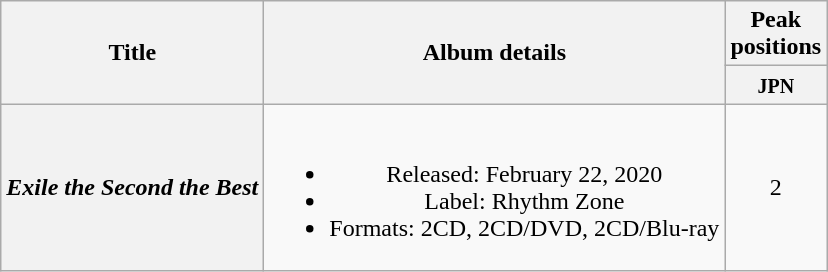<table class="wikitable plainrowheaders" style="text-align:center">
<tr>
<th scope="col" rowspan="2">Title</th>
<th scope="col" rowspan="2">Album details</th>
<th scope="col">Peak positions</th>
</tr>
<tr>
<th style="width:2.5em;"><small>JPN</small></th>
</tr>
<tr>
<th scope="row"><em>Exile the Second the Best</em></th>
<td><br><ul><li>Released: February 22, 2020</li><li>Label: Rhythm Zone</li><li>Formats: 2CD, 2CD/DVD, 2CD/Blu-ray</li></ul></td>
<td>2</td>
</tr>
</table>
